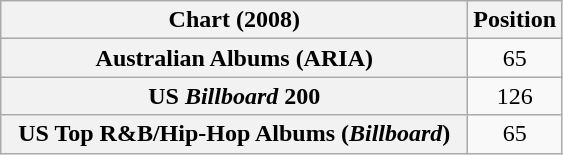<table class="wikitable sortable plainrowheaders" style="text-align:center;">
<tr>
<th scope="col" style="width:19em;">Chart (2008)</th>
<th scope="col">Position</th>
</tr>
<tr>
<th scope="row">Australian Albums (ARIA)</th>
<td>65</td>
</tr>
<tr>
<th scope="row">US <em>Billboard</em> 200</th>
<td>126</td>
</tr>
<tr>
<th scope="row">US Top R&B/Hip-Hop Albums (<em>Billboard</em>)</th>
<td>65</td>
</tr>
</table>
